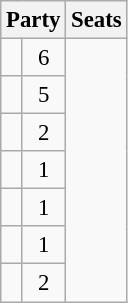<table class="wikitable" style="font-size: 95%;">
<tr>
<th colspan=2>Party</th>
<th>Seats</th>
</tr>
<tr>
<td></td>
<td align="center">6</td>
</tr>
<tr>
<td></td>
<td align="center">5</td>
</tr>
<tr>
<td></td>
<td align="center">2</td>
</tr>
<tr>
<td></td>
<td align="center">1</td>
</tr>
<tr>
<td></td>
<td align="center">1</td>
</tr>
<tr>
<td></td>
<td align="center">1</td>
</tr>
<tr>
<td></td>
<td align="center">2</td>
</tr>
</table>
